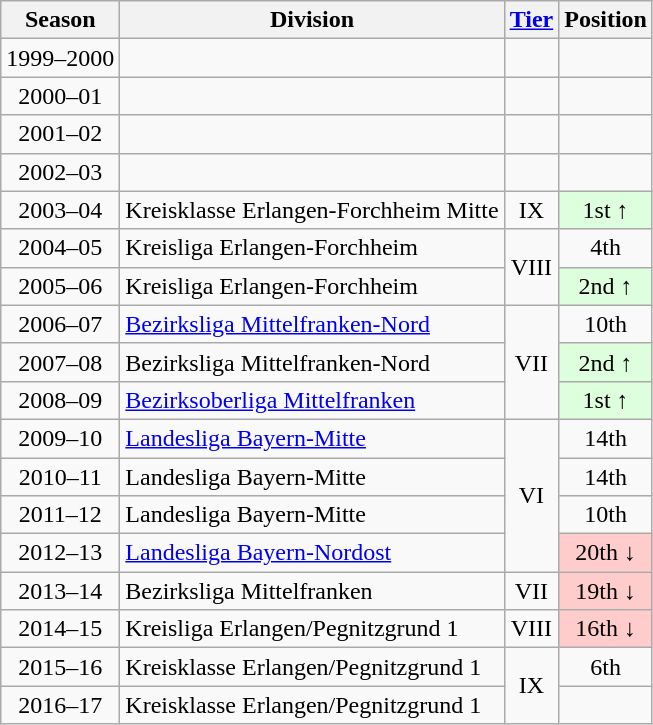<table class="wikitable">
<tr>
<th>Season</th>
<th>Division</th>
<th><a href='#'>Tier</a></th>
<th>Position</th>
</tr>
<tr align="center">
<td>1999–2000</td>
<td align="left"></td>
<td></td>
<td></td>
</tr>
<tr align="center">
<td>2000–01</td>
<td align="left"></td>
<td></td>
<td></td>
</tr>
<tr align="center">
<td>2001–02</td>
<td align="left"></td>
<td></td>
<td></td>
</tr>
<tr align="center">
<td>2002–03</td>
<td align="left"></td>
<td></td>
<td></td>
</tr>
<tr align="center">
<td>2003–04</td>
<td align="left">Kreisklasse Erlangen-Forchheim Mitte</td>
<td>IX</td>
<td style="background:#ddffdd">1st ↑</td>
</tr>
<tr align="center">
<td>2004–05</td>
<td align="left">Kreisliga Erlangen-Forchheim</td>
<td rowspan=2>VIII</td>
<td>4th</td>
</tr>
<tr align="center">
<td>2005–06</td>
<td align="left">Kreisliga Erlangen-Forchheim</td>
<td style="background:#ddffdd">2nd ↑</td>
</tr>
<tr align="center">
<td>2006–07</td>
<td align="left"><a href='#'>Bezirksliga Mittelfranken-Nord</a></td>
<td rowspan=3>VII</td>
<td>10th</td>
</tr>
<tr align="center">
<td>2007–08</td>
<td align="left">Bezirksliga Mittelfranken-Nord</td>
<td style="background:#ddffdd">2nd ↑</td>
</tr>
<tr align="center">
<td>2008–09</td>
<td align="left"><a href='#'>Bezirksoberliga Mittelfranken</a></td>
<td style="background:#ddffdd">1st ↑</td>
</tr>
<tr align="center">
<td>2009–10</td>
<td align="left"><a href='#'>Landesliga Bayern-Mitte</a></td>
<td rowspan=4>VI</td>
<td>14th</td>
</tr>
<tr align="center">
<td>2010–11</td>
<td align="left">Landesliga Bayern-Mitte</td>
<td>14th</td>
</tr>
<tr align="center">
<td>2011–12</td>
<td align="left">Landesliga Bayern-Mitte</td>
<td>10th</td>
</tr>
<tr align="center">
<td>2012–13</td>
<td align="left"><a href='#'>Landesliga Bayern-Nordost</a></td>
<td style="background:#ffcccc">20th ↓</td>
</tr>
<tr align="center">
<td>2013–14</td>
<td align="left">Bezirksliga Mittelfranken</td>
<td>VII</td>
<td style="background:#ffcccc">19th ↓</td>
</tr>
<tr align="center">
<td>2014–15</td>
<td align="left">Kreisliga Erlangen/Pegnitzgrund 1</td>
<td>VIII</td>
<td style="background:#ffcccc">16th ↓</td>
</tr>
<tr align="center">
<td>2015–16</td>
<td align="left">Kreisklasse Erlangen/Pegnitzgrund 1</td>
<td rowspan=2>IX</td>
<td>6th</td>
</tr>
<tr align="center">
<td>2016–17</td>
<td align="left">Kreisklasse Erlangen/Pegnitzgrund 1</td>
<td></td>
</tr>
</table>
